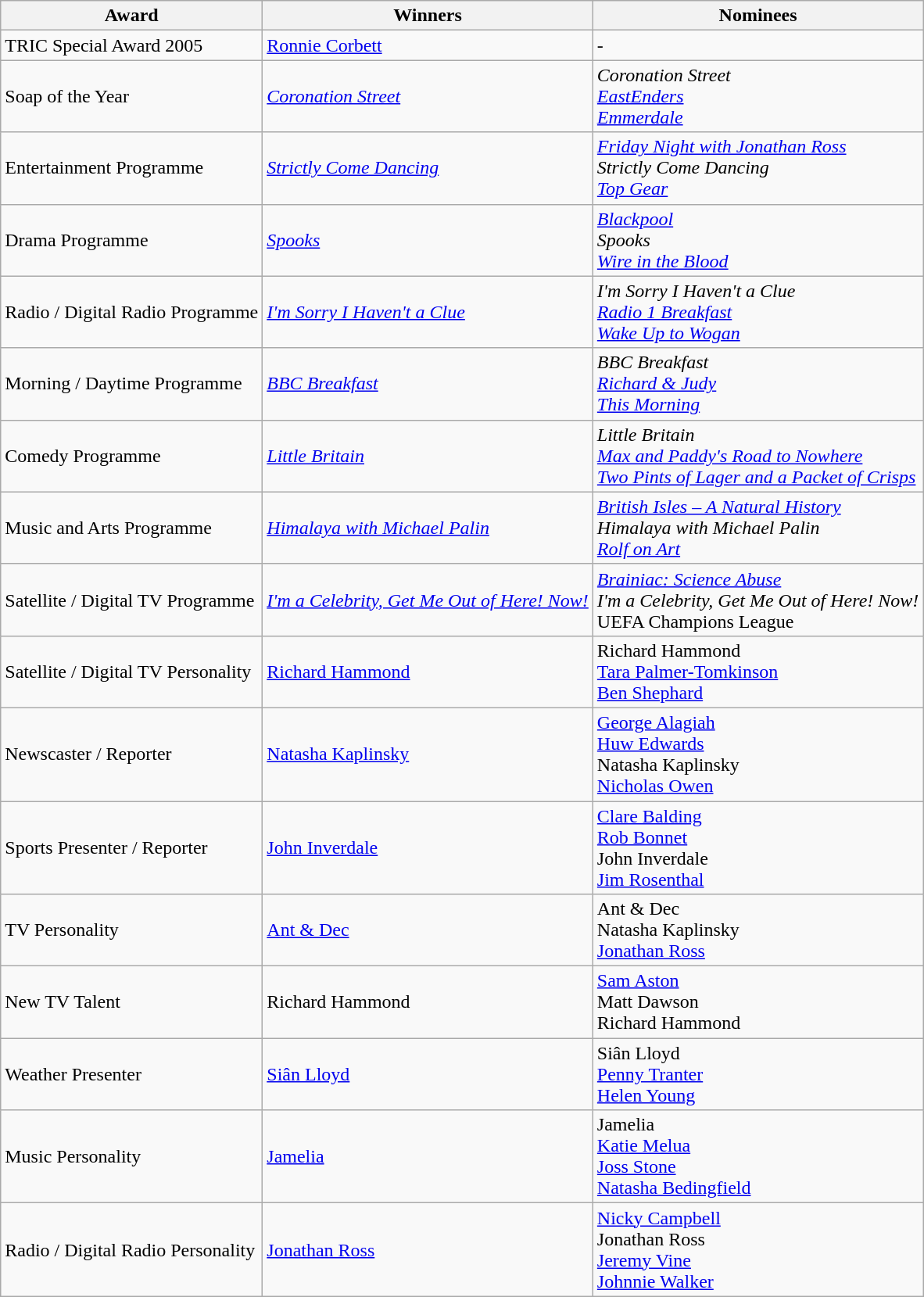<table class="wikitable">
<tr>
<th>Award</th>
<th>Winners</th>
<th>Nominees</th>
</tr>
<tr>
<td>TRIC Special Award 2005</td>
<td><a href='#'>Ronnie Corbett</a></td>
<td>-</td>
</tr>
<tr>
<td>Soap of the Year</td>
<td><em><a href='#'>Coronation Street</a></em></td>
<td><em>Coronation Street</em> <br><em><a href='#'>EastEnders</a></em> <br><em><a href='#'>Emmerdale</a></em></td>
</tr>
<tr>
<td>Entertainment Programme</td>
<td><em><a href='#'>Strictly Come Dancing</a></em></td>
<td><em><a href='#'>Friday Night with Jonathan Ross</a> <br>Strictly Come Dancing <br><a href='#'>Top Gear</a></em></td>
</tr>
<tr>
<td>Drama Programme</td>
<td><em><a href='#'>Spooks</a></em></td>
<td><em><a href='#'>Blackpool</a> <br>Spooks <br><a href='#'>Wire in the Blood</a></em></td>
</tr>
<tr>
<td>Radio / Digital Radio Programme</td>
<td><em><a href='#'>I'm Sorry I Haven't a Clue</a></em></td>
<td><em>I'm Sorry I Haven't a Clue <br><a href='#'>Radio 1 Breakfast</a> <br><a href='#'>Wake Up to Wogan</a></em></td>
</tr>
<tr>
<td>Morning / Daytime Programme</td>
<td><em><a href='#'>BBC Breakfast</a></em></td>
<td><em>BBC Breakfast <br><a href='#'>Richard & Judy</a> <br><a href='#'>This Morning</a></em></td>
</tr>
<tr>
<td>Comedy Programme</td>
<td><em><a href='#'>Little Britain</a></em></td>
<td><em>Little Britain <br><a href='#'>Max and Paddy's Road to Nowhere</a> <br><a href='#'>Two Pints of Lager and a Packet of Crisps</a></em></td>
</tr>
<tr>
<td>Music and Arts Programme</td>
<td><em><a href='#'>Himalaya with Michael Palin</a></em></td>
<td><em><a href='#'>British Isles – A Natural History</a> <br>Himalaya with Michael Palin <br><a href='#'>Rolf on Art</a></em></td>
</tr>
<tr>
<td>Satellite / Digital TV Programme</td>
<td><em><a href='#'>I'm a Celebrity, Get Me Out of Here! Now!</a></em></td>
<td><em><a href='#'>Brainiac: Science Abuse</a> <br>I'm a Celebrity, Get Me Out of Here! Now!</em> <br>UEFA Champions League</td>
</tr>
<tr>
<td>Satellite / Digital TV Personality</td>
<td><a href='#'>Richard Hammond</a></td>
<td>Richard Hammond <br><a href='#'>Tara Palmer-Tomkinson</a> <br><a href='#'>Ben Shephard</a></td>
</tr>
<tr>
<td>Newscaster / Reporter</td>
<td><a href='#'>Natasha Kaplinsky</a></td>
<td><a href='#'>George Alagiah</a> <br><a href='#'>Huw Edwards</a> <br>Natasha Kaplinsky <br><a href='#'>Nicholas Owen</a></td>
</tr>
<tr>
<td>Sports Presenter / Reporter</td>
<td><a href='#'>John Inverdale</a></td>
<td><a href='#'>Clare Balding</a> <br><a href='#'>Rob Bonnet</a> <br>John Inverdale <br><a href='#'>Jim Rosenthal</a></td>
</tr>
<tr>
<td>TV Personality</td>
<td><a href='#'>Ant & Dec</a></td>
<td>Ant & Dec <br>Natasha Kaplinsky <br><a href='#'>Jonathan Ross</a></td>
</tr>
<tr>
<td>New TV Talent</td>
<td>Richard Hammond</td>
<td><a href='#'>Sam Aston</a> <br>Matt Dawson <br>Richard Hammond</td>
</tr>
<tr>
<td>Weather Presenter</td>
<td><a href='#'>Siân Lloyd</a></td>
<td>Siân Lloyd <br><a href='#'>Penny Tranter</a> <br><a href='#'>Helen Young</a></td>
</tr>
<tr>
<td>Music Personality</td>
<td><a href='#'>Jamelia</a></td>
<td>Jamelia <br><a href='#'>Katie Melua</a> <br><a href='#'>Joss Stone</a> <br><a href='#'>Natasha Bedingfield</a></td>
</tr>
<tr>
<td>Radio / Digital Radio Personality</td>
<td><a href='#'>Jonathan Ross</a></td>
<td><a href='#'>Nicky Campbell</a> <br>Jonathan Ross <br><a href='#'>Jeremy Vine</a> <br><a href='#'>Johnnie Walker</a></td>
</tr>
</table>
